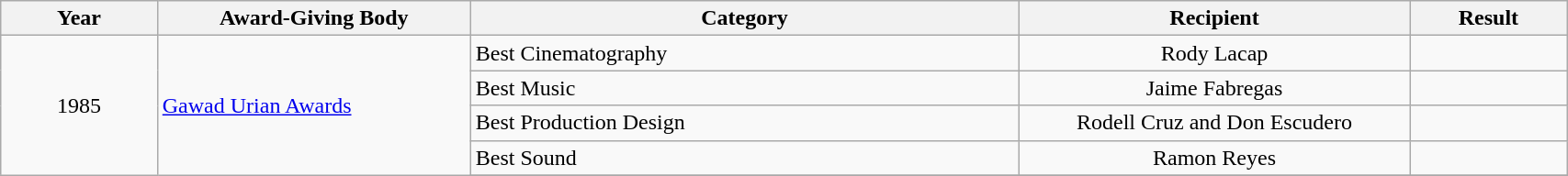<table | width="90%" class="wikitable sortable">
<tr>
<th width="10%">Year</th>
<th width="20%">Award-Giving Body</th>
<th width="35%">Category</th>
<th width="25%">Recipient</th>
<th width="10%">Result</th>
</tr>
<tr>
<td rowspan="6" align="center">1985</td>
<td rowspan="6" align="left"><a href='#'>Gawad Urian Awards</a></td>
<td align="left">Best Cinematography</td>
<td align="center">Rody Lacap</td>
<td></td>
</tr>
<tr>
<td align="left">Best Music</td>
<td align="center">Jaime Fabregas</td>
<td></td>
</tr>
<tr>
<td align="left">Best Production Design</td>
<td align="center">Rodell Cruz and Don Escudero</td>
<td></td>
</tr>
<tr>
<td align="left">Best Sound</td>
<td align="center">Ramon Reyes</td>
<td></td>
</tr>
<tr>
</tr>
</table>
